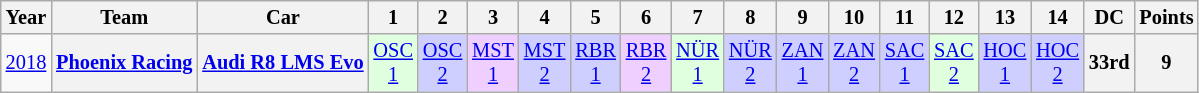<table class="wikitable" style="text-align:center; font-size:85%">
<tr>
<th>Year</th>
<th>Team</th>
<th>Car</th>
<th>1</th>
<th>2</th>
<th>3</th>
<th>4</th>
<th>5</th>
<th>6</th>
<th>7</th>
<th>8</th>
<th>9</th>
<th>10</th>
<th>11</th>
<th>12</th>
<th>13</th>
<th>14</th>
<th>DC</th>
<th>Points</th>
</tr>
<tr>
<td><a href='#'>2018</a></td>
<th nowrap><a href='#'>Phoenix Racing</a></th>
<th nowrap><a href='#'>Audi R8 LMS Evo</a></th>
<td style="background:#DFFFDF;"><a href='#'>OSC<br>1</a><br></td>
<td style="background:#CFCFFF;"><a href='#'>OSC<br>2</a><br></td>
<td style="background:#EFCFFF;"><a href='#'>MST<br>1</a><br></td>
<td style="background:#CFCFFF;"><a href='#'>MST<br>2</a><br></td>
<td style="background:#CFCFFF;"><a href='#'>RBR<br>1</a><br></td>
<td style="background:#EFCFFF;"><a href='#'>RBR<br>2</a><br></td>
<td style="background:#DFFFDF;"><a href='#'>NÜR<br>1</a><br></td>
<td style="background:#CFCFFF;"><a href='#'>NÜR<br>2</a><br></td>
<td style="background:#CFCFFF;"><a href='#'>ZAN<br>1</a><br></td>
<td style="background:#CFCFFF;"><a href='#'>ZAN<br>2</a><br></td>
<td style="background:#CFCFFF;"><a href='#'>SAC<br>1</a><br></td>
<td style="background:#DFFFDF;"><a href='#'>SAC<br>2</a><br></td>
<td style="background:#CFCFFF;"><a href='#'>HOC<br>1</a><br></td>
<td style="background:#CFCFFF;"><a href='#'>HOC<br>2</a><br></td>
<th>33rd</th>
<th>9</th>
</tr>
</table>
